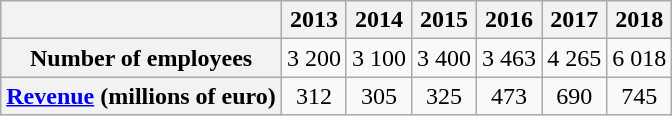<table class="wikitable" style="text-align:center">
<tr>
<th></th>
<th>2013</th>
<th>2014</th>
<th>2015</th>
<th>2016</th>
<th>2017</th>
<th>2018</th>
</tr>
<tr>
<th>Number of employees</th>
<td>3 200</td>
<td>3 100</td>
<td>3 400</td>
<td>3 463</td>
<td>4 265</td>
<td>6 018</td>
</tr>
<tr>
<th><a href='#'>Revenue</a> (millions of euro)</th>
<td>312</td>
<td>305</td>
<td>325</td>
<td>473</td>
<td>690</td>
<td>745</td>
</tr>
</table>
